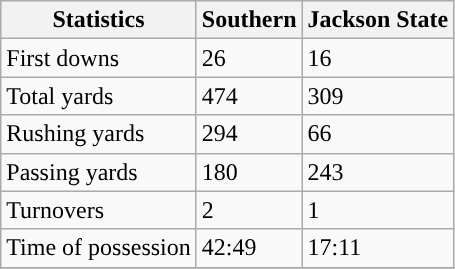<table class="wikitable">
<tr>
<th>Statistics</th>
<th>Southern</th>
<th>Jackson State</th>
</tr>
<tr>
<td>First downs</td>
<td>26</td>
<td>16</td>
</tr>
<tr>
<td>Total yards</td>
<td>474</td>
<td>309</td>
</tr>
<tr>
<td>Rushing yards</td>
<td>294</td>
<td>66</td>
</tr>
<tr>
<td>Passing yards</td>
<td>180</td>
<td>243</td>
</tr>
<tr>
<td>Turnovers</td>
<td>2</td>
<td>1</td>
</tr>
<tr>
<td>Time of possession</td>
<td>42:49</td>
<td>17:11</td>
</tr>
<tr>
</tr>
</table>
